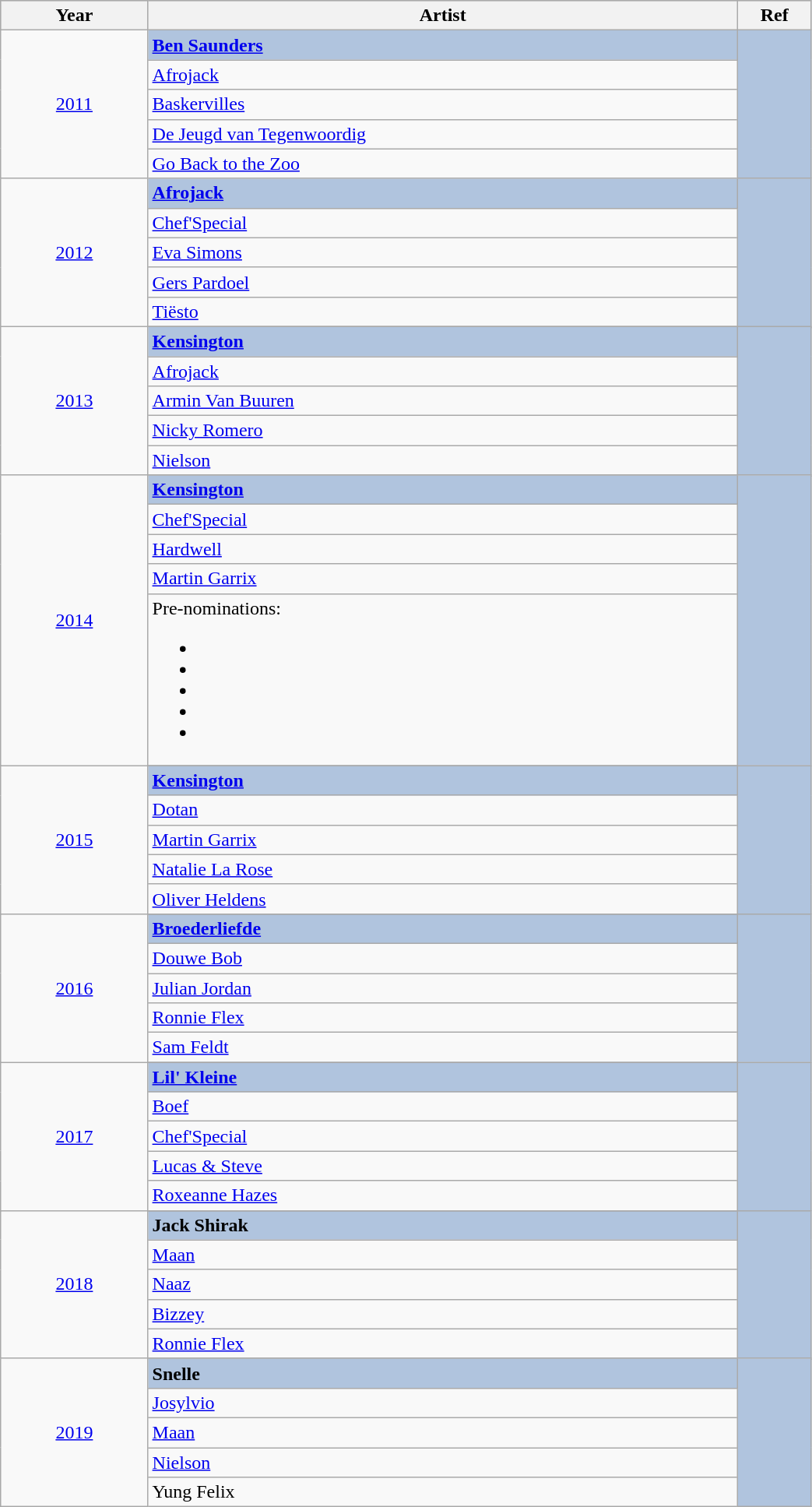<table class="wikitable" style="width:55%;">
<tr style="background:#bebebe;">
<th style="width:10%;">Year</th>
<th style="width:40%;">Artist</th>
<th style="width:5%;">Ref</th>
</tr>
<tr>
<td rowspan="5" align="center"><a href='#'>2011</a></td>
<td style="background:#B0C4DE"><strong><a href='#'>Ben Saunders</a></strong></td>
<td style="background:#B0C4DE" rowspan="5" align="center"></td>
</tr>
<tr>
<td><a href='#'>Afrojack</a></td>
</tr>
<tr>
<td><a href='#'>Baskervilles</a></td>
</tr>
<tr>
<td><a href='#'>De Jeugd van Tegenwoordig</a></td>
</tr>
<tr>
<td><a href='#'>Go Back to the Zoo</a></td>
</tr>
<tr>
<td rowspan="5" align="center"><a href='#'>2012</a></td>
<td style="background:#B0C4DE"><strong><a href='#'>Afrojack</a></strong></td>
<td style="background:#B0C4DE" rowspan="6" align="center"></td>
</tr>
<tr>
<td><a href='#'>Chef'Special</a></td>
</tr>
<tr>
<td><a href='#'>Eva Simons</a></td>
</tr>
<tr>
<td><a href='#'>Gers Pardoel</a></td>
</tr>
<tr>
<td><a href='#'>Tiësto</a></td>
</tr>
<tr>
<td rowspan="6" align="center"><a href='#'>2013</a></td>
</tr>
<tr style="background:#B0C4DE">
<td><strong><a href='#'>Kensington</a></strong></td>
<td rowspan="6" align="center"></td>
</tr>
<tr>
<td><a href='#'>Afrojack</a></td>
</tr>
<tr>
<td><a href='#'>Armin Van Buuren</a></td>
</tr>
<tr>
<td><a href='#'>Nicky Romero</a></td>
</tr>
<tr>
<td><a href='#'>Nielson</a></td>
</tr>
<tr>
<td rowspan="6" align="center"><a href='#'>2014</a></td>
</tr>
<tr style="background:#B0C4DE">
<td><strong><a href='#'>Kensington</a></strong></td>
<td rowspan="6" align="center"></td>
</tr>
<tr>
<td><a href='#'>Chef'Special</a></td>
</tr>
<tr>
<td><a href='#'>Hardwell</a></td>
</tr>
<tr>
<td><a href='#'>Martin Garrix</a></td>
</tr>
<tr>
<td>Pre-nominations:<br><ul><li></li><li></li><li></li><li></li><li></li></ul></td>
</tr>
<tr>
<td rowspan="6" align="center"><a href='#'>2015</a></td>
</tr>
<tr style="background:#B0C4DE">
<td><strong><a href='#'>Kensington</a></strong></td>
<td rowspan="6" align="center"></td>
</tr>
<tr>
<td><a href='#'>Dotan</a></td>
</tr>
<tr>
<td><a href='#'>Martin Garrix</a></td>
</tr>
<tr>
<td><a href='#'>Natalie La Rose</a></td>
</tr>
<tr>
<td><a href='#'>Oliver Heldens</a></td>
</tr>
<tr>
<td rowspan="6" align="center"><a href='#'>2016</a></td>
</tr>
<tr style="background:#B0C4DE">
<td><strong><a href='#'>Broederliefde</a></strong></td>
<td rowspan="6" align="center"></td>
</tr>
<tr>
<td><a href='#'>Douwe Bob</a></td>
</tr>
<tr>
<td><a href='#'>Julian Jordan</a></td>
</tr>
<tr>
<td><a href='#'>Ronnie Flex</a></td>
</tr>
<tr>
<td><a href='#'>Sam Feldt</a></td>
</tr>
<tr>
<td rowspan="6" align="center"><a href='#'>2017</a></td>
</tr>
<tr style="background:#B0C4DE">
<td><strong><a href='#'>Lil' Kleine</a></strong></td>
<td rowspan="6" align="center"></td>
</tr>
<tr>
<td><a href='#'>Boef</a></td>
</tr>
<tr>
<td><a href='#'>Chef'Special</a></td>
</tr>
<tr>
<td><a href='#'>Lucas & Steve</a></td>
</tr>
<tr>
<td><a href='#'>Roxeanne Hazes</a></td>
</tr>
<tr>
<td rowspan="6" align="center"><a href='#'>2018</a></td>
</tr>
<tr style="background:#B0C4DE">
<td><strong>Jack Shirak</strong></td>
<td rowspan="6" align="center"></td>
</tr>
<tr>
<td><a href='#'>Maan</a></td>
</tr>
<tr>
<td><a href='#'>Naaz</a></td>
</tr>
<tr>
<td><a href='#'>Bizzey</a></td>
</tr>
<tr>
<td><a href='#'>Ronnie Flex</a></td>
</tr>
<tr>
<td rowspan="6" align="center"><a href='#'>2019</a></td>
</tr>
<tr style="background:#B0C4DE">
<td><strong>Snelle</strong></td>
<td rowspan="6" align="center"></td>
</tr>
<tr>
<td><a href='#'>Josylvio</a></td>
</tr>
<tr>
<td><a href='#'>Maan</a></td>
</tr>
<tr>
<td><a href='#'>Nielson</a></td>
</tr>
<tr>
<td>Yung Felix</td>
</tr>
</table>
